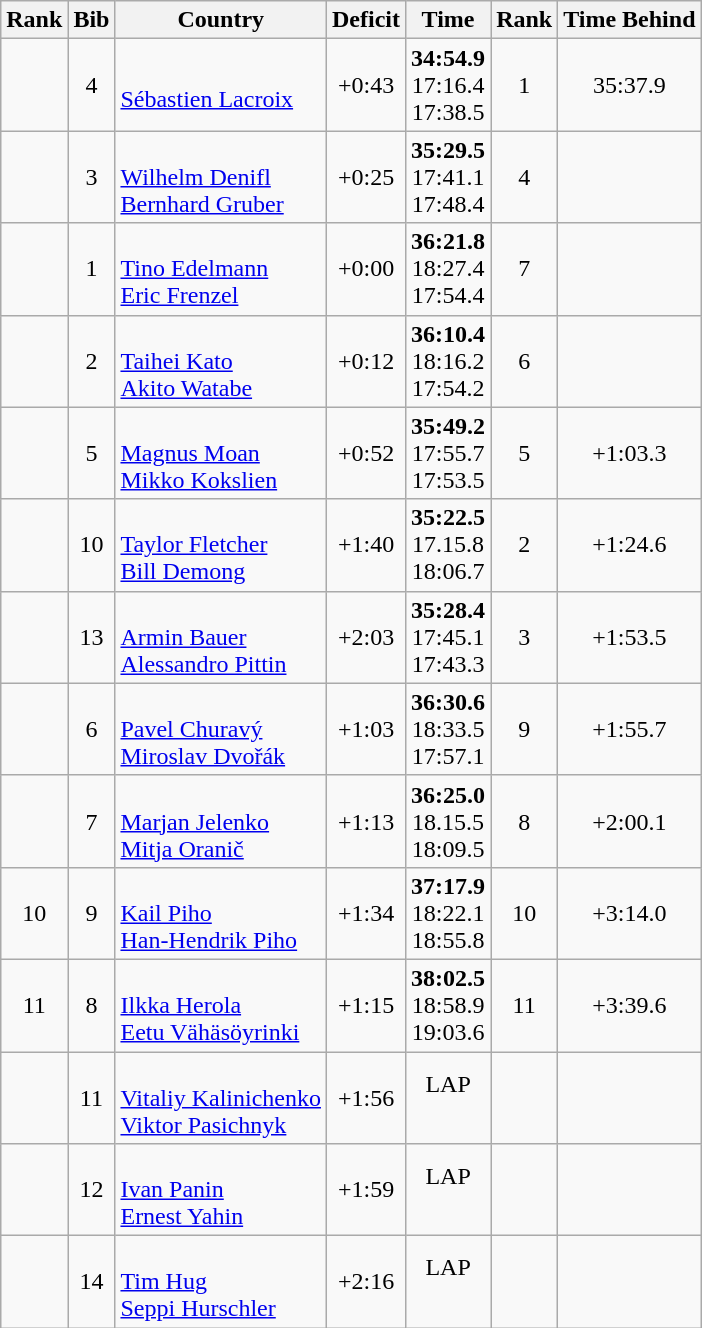<table class="wikitable sortable" style="text-align:center">
<tr>
<th>Rank</th>
<th>Bib</th>
<th>Country</th>
<th>Deficit</th>
<th>Time</th>
<th>Rank</th>
<th>Time Behind</th>
</tr>
<tr>
<td></td>
<td>4</td>
<td align=left><br><a href='#'>Sébastien Lacroix</a><br></td>
<td>+0:43</td>
<td><strong>34:54.9</strong><br>17:16.4<br>17:38.5</td>
<td>1</td>
<td>35:37.9</td>
</tr>
<tr>
<td></td>
<td>3</td>
<td align=left><br><a href='#'>Wilhelm Denifl</a><br><a href='#'>Bernhard Gruber</a></td>
<td>+0:25</td>
<td><strong>35:29.5</strong><br>17:41.1<br>17:48.4</td>
<td>4</td>
<td></td>
</tr>
<tr>
<td></td>
<td>1</td>
<td align=left><br><a href='#'>Tino Edelmann</a><br><a href='#'>Eric Frenzel</a></td>
<td>+0:00</td>
<td><strong>36:21.8</strong><br>18:27.4<br>17:54.4</td>
<td>7</td>
<td></td>
</tr>
<tr>
<td></td>
<td>2</td>
<td align=left><br><a href='#'>Taihei Kato</a><br><a href='#'>Akito Watabe</a></td>
<td>+0:12</td>
<td><strong>36:10.4 </strong><br>18:16.2<br>17:54.2</td>
<td>6</td>
<td></td>
</tr>
<tr>
<td></td>
<td>5</td>
<td align=left><br><a href='#'>Magnus Moan</a><br><a href='#'>Mikko Kokslien</a></td>
<td>+0:52</td>
<td><strong>35:49.2</strong><br>17:55.7<br>17:53.5</td>
<td>5</td>
<td>+1:03.3</td>
</tr>
<tr>
<td></td>
<td>10</td>
<td align=left><br><a href='#'>Taylor Fletcher</a><br><a href='#'>Bill Demong</a></td>
<td>+1:40</td>
<td><strong>35:22.5</strong><br>17.15.8<br>18:06.7</td>
<td>2</td>
<td>+1:24.6</td>
</tr>
<tr>
<td></td>
<td>13</td>
<td align=left><br><a href='#'>Armin Bauer</a><br><a href='#'>Alessandro Pittin</a></td>
<td>+2:03</td>
<td><strong>35:28.4 </strong><br>17:45.1<br>17:43.3</td>
<td>3</td>
<td>+1:53.5</td>
</tr>
<tr>
<td></td>
<td>6</td>
<td align=left><br><a href='#'>Pavel Churavý</a><br><a href='#'>Miroslav Dvořák</a></td>
<td>+1:03</td>
<td><strong>36:30.6 </strong><br>18:33.5<br>17:57.1</td>
<td>9</td>
<td>+1:55.7</td>
</tr>
<tr>
<td></td>
<td>7</td>
<td align=left><br><a href='#'>Marjan Jelenko</a><br><a href='#'>Mitja Oranič</a></td>
<td>+1:13</td>
<td><strong>36:25.0</strong><br>18.15.5<br>18:09.5</td>
<td>8</td>
<td>+2:00.1</td>
</tr>
<tr>
<td>10</td>
<td>9</td>
<td align=left><br><a href='#'>Kail Piho</a><br><a href='#'>Han-Hendrik Piho</a></td>
<td>+1:34</td>
<td><strong>37:17.9</strong><br>18:22.1<br>18:55.8</td>
<td>10</td>
<td>+3:14.0</td>
</tr>
<tr>
<td>11</td>
<td>8</td>
<td align=left><br><a href='#'>Ilkka Herola</a><br><a href='#'>Eetu Vähäsöyrinki</a></td>
<td>+1:15</td>
<td><strong>38:02.5 </strong><br>18:58.9<br>19:03.6</td>
<td>11</td>
<td>+3:39.6</td>
</tr>
<tr>
<td></td>
<td>11</td>
<td align=left><br><a href='#'>Vitaliy Kalinichenko</a><br><a href='#'>Viktor Pasichnyk</a></td>
<td>+1:56</td>
<td>LAP<br><br></td>
<td></td>
<td></td>
</tr>
<tr>
<td></td>
<td>12</td>
<td align=left><br><a href='#'>Ivan Panin</a><br><a href='#'>Ernest Yahin</a></td>
<td>+1:59</td>
<td>LAP<br><br></td>
<td></td>
<td></td>
</tr>
<tr>
<td></td>
<td>14</td>
<td align=left><br><a href='#'>Tim Hug</a><br><a href='#'>Seppi Hurschler</a></td>
<td>+2:16</td>
<td>LAP<br><br></td>
<td></td>
<td></td>
</tr>
</table>
